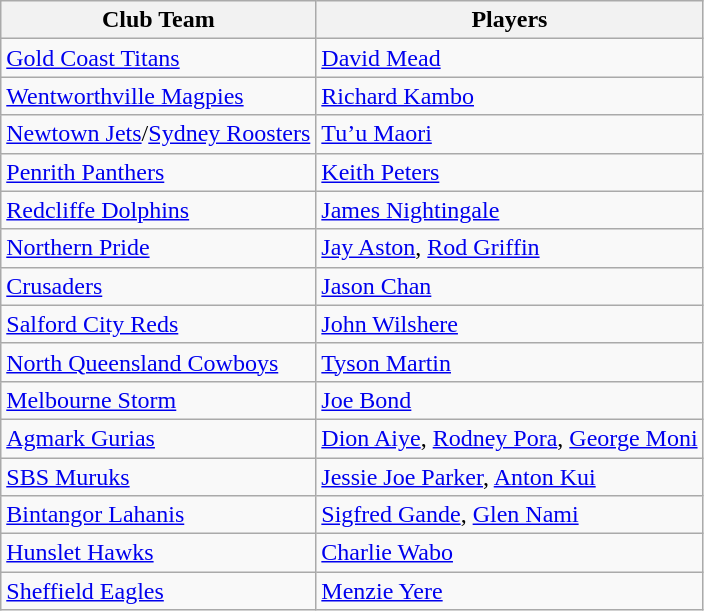<table class="wikitable">
<tr>
<th>Club Team</th>
<th>Players</th>
</tr>
<tr>
<td><a href='#'>Gold Coast Titans</a></td>
<td><a href='#'>David Mead</a></td>
</tr>
<tr>
<td><a href='#'>Wentworthville Magpies</a></td>
<td><a href='#'>Richard Kambo</a></td>
</tr>
<tr>
<td><a href='#'>Newtown Jets</a>/<a href='#'>Sydney Roosters</a></td>
<td><a href='#'>Tu’u Maori</a></td>
</tr>
<tr>
<td><a href='#'>Penrith Panthers</a></td>
<td><a href='#'>Keith Peters</a></td>
</tr>
<tr>
<td><a href='#'>Redcliffe Dolphins</a></td>
<td><a href='#'>James Nightingale</a></td>
</tr>
<tr>
<td><a href='#'>Northern Pride</a></td>
<td><a href='#'>Jay Aston</a>, <a href='#'>Rod Griffin</a></td>
</tr>
<tr>
<td><a href='#'>Crusaders</a></td>
<td><a href='#'>Jason Chan</a></td>
</tr>
<tr>
<td><a href='#'>Salford City Reds</a></td>
<td><a href='#'>John Wilshere</a></td>
</tr>
<tr>
<td><a href='#'>North Queensland Cowboys</a></td>
<td><a href='#'>Tyson Martin</a></td>
</tr>
<tr>
<td><a href='#'>Melbourne Storm</a></td>
<td><a href='#'>Joe Bond</a></td>
</tr>
<tr>
<td><a href='#'>Agmark Gurias</a></td>
<td><a href='#'>Dion Aiye</a>, <a href='#'>Rodney Pora</a>, <a href='#'>George Moni</a></td>
</tr>
<tr>
<td><a href='#'>SBS Muruks</a></td>
<td><a href='#'>Jessie Joe Parker</a>, <a href='#'>Anton Kui</a></td>
</tr>
<tr>
<td><a href='#'>Bintangor Lahanis</a></td>
<td><a href='#'>Sigfred Gande</a>, <a href='#'>Glen Nami</a></td>
</tr>
<tr>
<td><a href='#'>Hunslet Hawks</a></td>
<td><a href='#'>Charlie Wabo</a></td>
</tr>
<tr>
<td><a href='#'>Sheffield Eagles</a></td>
<td><a href='#'>Menzie Yere</a></td>
</tr>
</table>
